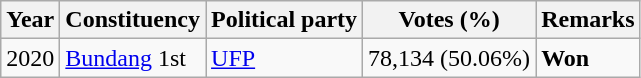<table class="wikitable">
<tr>
<th>Year</th>
<th>Constituency</th>
<th>Political party</th>
<th>Votes (%)</th>
<th>Remarks</th>
</tr>
<tr>
<td>2020</td>
<td><a href='#'>Bundang</a> 1st</td>
<td><a href='#'>UFP</a></td>
<td>78,134 (50.06%)</td>
<td><strong>Won</strong></td>
</tr>
</table>
